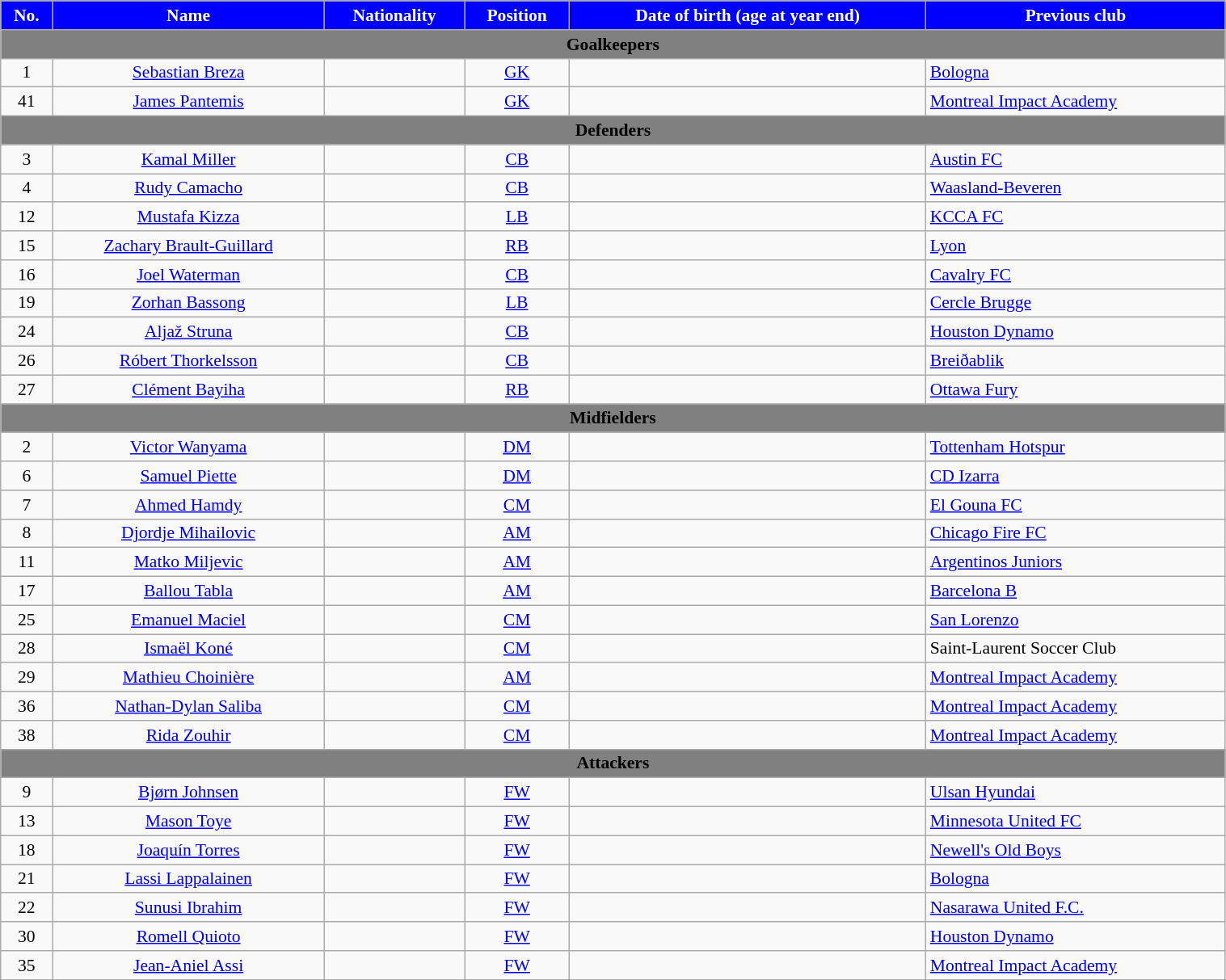<table class="wikitable"  style="text-align:center; font-size:90%; width:80%;">
<tr>
<th style="background:#00f; color:white; text-align:center;">No.</th>
<th style="background:#00f; color:white; text-align:center;">Name</th>
<th style="background:#00f; color:white; text-align:center;">Nationality</th>
<th style="background:#00f; color:white; text-align:center;">Position</th>
<th style="background:#00f; color:white; text-align:center;">Date of birth (age at year end)</th>
<th style="background:#00f; color:white; text-align:center;">Previous club</th>
</tr>
<tr>
<th colspan="8" style="background:gray; color:black; text-align:center;">Goalkeepers</th>
</tr>
<tr>
<td>1</td>
<td><a href='#'>Sebastian Breza</a></td>
<td></td>
<td><a href='#'>GK</a></td>
<td></td>
<td align="left"> <a href='#'>Bologna</a></td>
</tr>
<tr>
<td>41</td>
<td><a href='#'>James Pantemis</a></td>
<td></td>
<td><a href='#'>GK</a></td>
<td></td>
<td align="left"> <a href='#'>Montreal Impact Academy</a></td>
</tr>
<tr>
<th colspan="8" style="background:gray; color:black; text-align:center;">Defenders</th>
</tr>
<tr>
<td>3</td>
<td><a href='#'>Kamal Miller</a></td>
<td></td>
<td><a href='#'>CB</a></td>
<td></td>
<td align="left"> <a href='#'>Austin FC</a></td>
</tr>
<tr>
<td>4</td>
<td><a href='#'>Rudy Camacho</a></td>
<td></td>
<td><a href='#'>CB</a></td>
<td></td>
<td align="left"> <a href='#'>Waasland-Beveren</a></td>
</tr>
<tr>
<td>12</td>
<td><a href='#'>Mustafa Kizza</a></td>
<td></td>
<td><a href='#'>LB</a></td>
<td></td>
<td align="left"> <a href='#'>KCCA FC</a></td>
</tr>
<tr>
<td>15</td>
<td><a href='#'>Zachary Brault-Guillard</a></td>
<td></td>
<td><a href='#'>RB</a></td>
<td></td>
<td align="left"> <a href='#'>Lyon</a></td>
</tr>
<tr>
<td>16</td>
<td><a href='#'>Joel Waterman</a></td>
<td></td>
<td><a href='#'>CB</a></td>
<td></td>
<td align="left"> <a href='#'>Cavalry FC</a></td>
</tr>
<tr>
<td>19</td>
<td><a href='#'>Zorhan Bassong</a></td>
<td></td>
<td><a href='#'>LB</a></td>
<td></td>
<td align="left"> <a href='#'>Cercle Brugge</a></td>
</tr>
<tr>
<td>24</td>
<td><a href='#'>Aljaž Struna</a></td>
<td></td>
<td><a href='#'>CB</a></td>
<td></td>
<td align="left"> <a href='#'>Houston Dynamo</a></td>
</tr>
<tr>
<td>26</td>
<td><a href='#'>Róbert Thorkelsson</a></td>
<td></td>
<td><a href='#'>CB</a></td>
<td></td>
<td align="left"> <a href='#'>Breiðablik</a></td>
</tr>
<tr>
<td>27</td>
<td><a href='#'>Clément Bayiha</a></td>
<td></td>
<td><a href='#'>RB</a></td>
<td></td>
<td align="left"> <a href='#'>Ottawa Fury</a></td>
</tr>
<tr>
<th colspan="8" style="background:gray; color:black; text-align:center;">Midfielders</th>
</tr>
<tr>
<td>2</td>
<td><a href='#'>Victor Wanyama</a></td>
<td></td>
<td><a href='#'>DM</a></td>
<td></td>
<td align="left"> <a href='#'>Tottenham Hotspur</a></td>
</tr>
<tr>
<td>6</td>
<td><a href='#'>Samuel Piette</a></td>
<td></td>
<td><a href='#'>DM</a></td>
<td></td>
<td align="left"> <a href='#'>CD Izarra</a></td>
</tr>
<tr>
<td>7</td>
<td><a href='#'>Ahmed Hamdy</a></td>
<td></td>
<td><a href='#'>CM</a></td>
<td></td>
<td align="left"> <a href='#'>El Gouna FC</a></td>
</tr>
<tr>
<td>8</td>
<td><a href='#'>Djordje Mihailovic</a></td>
<td></td>
<td><a href='#'>AM</a></td>
<td></td>
<td align="left"> <a href='#'>Chicago Fire FC</a></td>
</tr>
<tr>
<td>11</td>
<td><a href='#'>Matko Miljevic</a></td>
<td></td>
<td><a href='#'>AM</a></td>
<td></td>
<td align="left"> <a href='#'>Argentinos Juniors</a></td>
</tr>
<tr>
<td>17</td>
<td><a href='#'>Ballou Tabla</a></td>
<td></td>
<td><a href='#'>AM</a></td>
<td></td>
<td align="left"> <a href='#'>Barcelona B</a></td>
</tr>
<tr>
<td>25</td>
<td><a href='#'>Emanuel Maciel</a></td>
<td></td>
<td><a href='#'>CM</a></td>
<td></td>
<td align="left"> <a href='#'>San Lorenzo</a></td>
</tr>
<tr>
<td>28</td>
<td><a href='#'>Ismaël Koné</a></td>
<td></td>
<td><a href='#'>CM</a></td>
<td></td>
<td align="left"> Saint-Laurent Soccer Club</td>
</tr>
<tr>
<td>29</td>
<td><a href='#'>Mathieu Choinière</a></td>
<td></td>
<td><a href='#'>AM</a></td>
<td></td>
<td align="left"> <a href='#'>Montreal Impact Academy</a></td>
</tr>
<tr>
<td>36</td>
<td><a href='#'>Nathan-Dylan Saliba</a></td>
<td></td>
<td><a href='#'>CM</a></td>
<td></td>
<td align="left"> <a href='#'>Montreal Impact Academy</a></td>
</tr>
<tr>
<td>38</td>
<td><a href='#'>Rida Zouhir</a></td>
<td></td>
<td><a href='#'>CM</a></td>
<td></td>
<td align="left"> <a href='#'>Montreal Impact Academy</a></td>
</tr>
<tr>
<th colspan="8" style="background:gray; color:black; text-align:center;">Attackers</th>
</tr>
<tr>
<td>9</td>
<td><a href='#'>Bjørn Johnsen</a></td>
<td></td>
<td><a href='#'>FW</a></td>
<td></td>
<td align="left"> <a href='#'>Ulsan Hyundai</a></td>
</tr>
<tr>
<td>13</td>
<td><a href='#'>Mason Toye</a></td>
<td></td>
<td><a href='#'>FW</a></td>
<td></td>
<td align="left"> <a href='#'>Minnesota United FC</a></td>
</tr>
<tr>
<td>18</td>
<td><a href='#'>Joaquín Torres</a></td>
<td></td>
<td><a href='#'>FW</a></td>
<td></td>
<td align="left"> <a href='#'>Newell's Old Boys</a></td>
</tr>
<tr>
<td>21</td>
<td><a href='#'>Lassi Lappalainen</a></td>
<td></td>
<td><a href='#'>FW</a></td>
<td></td>
<td align="left"> <a href='#'>Bologna</a></td>
</tr>
<tr>
<td>22</td>
<td><a href='#'>Sunusi Ibrahim</a></td>
<td></td>
<td><a href='#'>FW</a></td>
<td></td>
<td align="left"> <a href='#'>Nasarawa United F.C.</a></td>
</tr>
<tr>
<td>30</td>
<td><a href='#'>Romell Quioto</a></td>
<td></td>
<td><a href='#'>FW</a></td>
<td></td>
<td align="left"> <a href='#'>Houston Dynamo</a></td>
</tr>
<tr>
<td>35</td>
<td><a href='#'>Jean-Aniel Assi</a></td>
<td></td>
<td><a href='#'>FW</a></td>
<td></td>
<td align="left"> <a href='#'>Montreal Impact Academy</a></td>
</tr>
<tr>
</tr>
</table>
